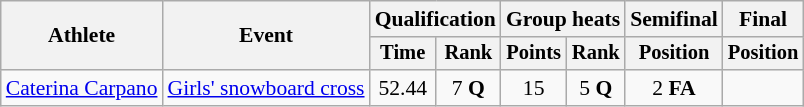<table class="wikitable" style="font-size:90%">
<tr>
<th rowspan="2">Athlete</th>
<th rowspan="2">Event</th>
<th colspan=2>Qualification</th>
<th colspan=2>Group heats</th>
<th>Semifinal</th>
<th>Final</th>
</tr>
<tr style="font-size:95%">
<th>Time</th>
<th>Rank</th>
<th>Points</th>
<th>Rank</th>
<th>Position</th>
<th>Position</th>
</tr>
<tr align=center>
<td align=left><a href='#'>Caterina Carpano</a></td>
<td align=left><a href='#'>Girls' snowboard cross</a></td>
<td>52.44</td>
<td>7 <strong>Q</strong></td>
<td>15</td>
<td>5 <strong>Q</strong></td>
<td>2 <strong>FA</strong></td>
<td></td>
</tr>
</table>
